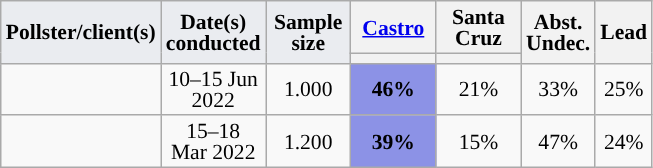<table class="wikitable sortable" style="text-align:center;font-size:90%;line-height:14px;">
<tr>
<td rowspan="2" class="unsortable" style="width:50px;background:#eaecf0;"><strong>Pollster/client(s)</strong></td>
<td rowspan="2" class="unsortable" style="width:50px;background:#eaecf0;"><strong>Date(s)<br>conducted</strong></td>
<td rowspan="2" class="unsortable" style="width:50px;background:#eaecf0;"><strong>Sample<br>size</strong></td>
<th class="unsortable" style="width:50px;"><a href='#'>Castro</a><br></th>
<th class="unsortable" style="width:50px;"><strong>Santa Cruz</strong><br></th>
<th rowspan="2" class="unsortable">Abst.<br>Undec.</th>
<th rowspan="2" data-sort-type="number">Lead</th>
</tr>
<tr>
<th class="sortable" data-sort-type="number" style="background:"></th>
<th class="sortable" data-sort-type="number" style="background:"></th>
</tr>
<tr>
<td></td>
<td>10–15 Jun 2022</td>
<td>1.000</td>
<td style="background:#8c92e6;"><strong>46%</strong></td>
<td>21%</td>
<td>33%</td>
<td style="background:">25%</td>
</tr>
<tr>
<td></td>
<td>15–18 Mar 2022</td>
<td>1.200</td>
<td style="background:#8c92e6;"><strong>39%</strong></td>
<td>15%</td>
<td>47%</td>
<td style="background:">24%</td>
</tr>
</table>
